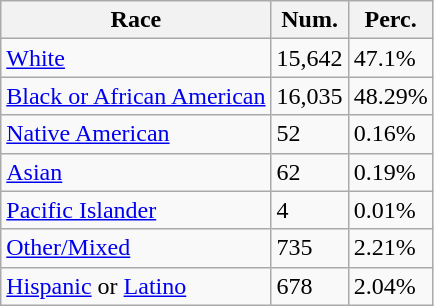<table class="wikitable">
<tr>
<th>Race</th>
<th>Num.</th>
<th>Perc.</th>
</tr>
<tr>
<td><a href='#'>White</a></td>
<td>15,642</td>
<td>47.1%</td>
</tr>
<tr>
<td><a href='#'>Black or African American</a></td>
<td>16,035</td>
<td>48.29%</td>
</tr>
<tr>
<td><a href='#'>Native American</a></td>
<td>52</td>
<td>0.16%</td>
</tr>
<tr>
<td><a href='#'>Asian</a></td>
<td>62</td>
<td>0.19%</td>
</tr>
<tr>
<td><a href='#'>Pacific Islander</a></td>
<td>4</td>
<td>0.01%</td>
</tr>
<tr>
<td><a href='#'>Other/Mixed</a></td>
<td>735</td>
<td>2.21%</td>
</tr>
<tr>
<td><a href='#'>Hispanic</a> or <a href='#'>Latino</a></td>
<td>678</td>
<td>2.04%</td>
</tr>
</table>
